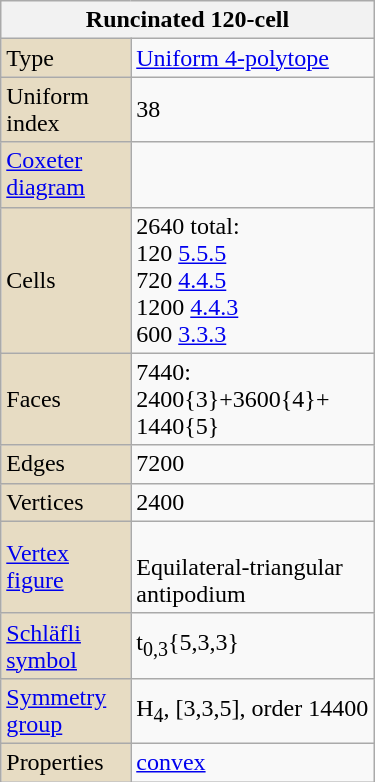<table class="wikitable" align="right" style="margin-left:10px" width="250">
<tr>
<th bgcolor=#e7dcc3 colspan=2><strong>Runcinated 120-cell</strong></th>
</tr>
<tr>
<td bgcolor=#e7dcc3>Type</td>
<td><a href='#'>Uniform 4-polytope</a></td>
</tr>
<tr>
<td bgcolor=#e7dcc3>Uniform index</td>
<td>38</td>
</tr>
<tr>
<td bgcolor=#e7dcc3><a href='#'>Coxeter diagram</a></td>
<td></td>
</tr>
<tr>
<td bgcolor=#e7dcc3>Cells</td>
<td>2640 total:<br>120 <a href='#'>5.5.5</a> <br>720 <a href='#'>4.4.5</a> <br>1200 <a href='#'>4.4.3</a> <br>600 <a href='#'>3.3.3</a> </td>
</tr>
<tr>
<td bgcolor=#e7dcc3>Faces</td>
<td>7440:<br>2400{3}+3600{4}+<br>1440{5}</td>
</tr>
<tr>
<td bgcolor=#e7dcc3>Edges</td>
<td>7200</td>
</tr>
<tr>
<td bgcolor=#e7dcc3>Vertices</td>
<td>2400</td>
</tr>
<tr>
<td bgcolor=#e7dcc3><a href='#'>Vertex figure</a></td>
<td><br>Equilateral-triangular antipodium</td>
</tr>
<tr>
<td bgcolor=#e7dcc3><a href='#'>Schläfli symbol</a></td>
<td>t<sub>0,3</sub>{5,3,3}</td>
</tr>
<tr>
<td bgcolor=#e7dcc3><a href='#'>Symmetry group</a></td>
<td>H<sub>4</sub>, [3,3,5], order 14400</td>
</tr>
<tr>
<td bgcolor=#e7dcc3>Properties</td>
<td><a href='#'>convex</a></td>
</tr>
</table>
